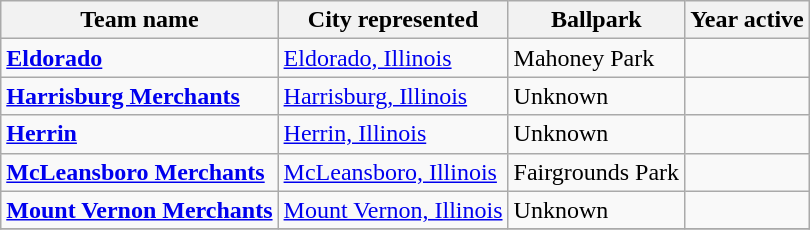<table class="wikitable">
<tr>
<th>Team name</th>
<th>City represented</th>
<th>Ballpark</th>
<th>Year active</th>
</tr>
<tr>
<td><strong><a href='#'>Eldorado</a></strong></td>
<td><a href='#'>Eldorado, Illinois</a></td>
<td>Mahoney Park</td>
<td></td>
</tr>
<tr>
<td><strong><a href='#'>Harrisburg Merchants</a></strong></td>
<td><a href='#'>Harrisburg, Illinois</a></td>
<td>Unknown</td>
<td></td>
</tr>
<tr>
<td><strong><a href='#'>Herrin</a></strong></td>
<td><a href='#'>Herrin, Illinois</a></td>
<td>Unknown</td>
<td></td>
</tr>
<tr>
<td><strong><a href='#'>McLeansboro Merchants</a></strong></td>
<td><a href='#'>McLeansboro, Illinois</a></td>
<td>Fairgrounds Park</td>
<td></td>
</tr>
<tr>
<td><strong><a href='#'>Mount Vernon Merchants</a></strong></td>
<td><a href='#'>Mount Vernon, Illinois</a></td>
<td>Unknown</td>
<td></td>
</tr>
<tr>
</tr>
</table>
